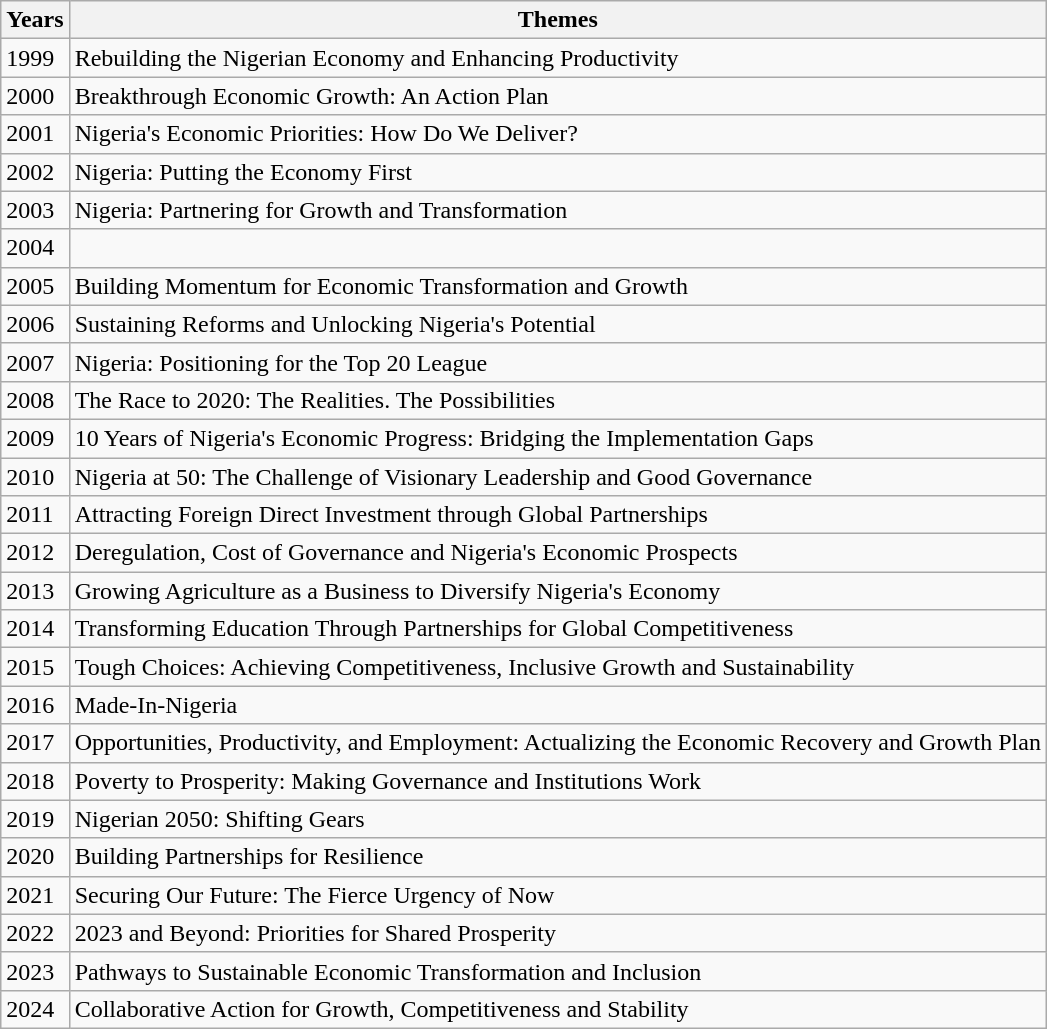<table class="wikitable">
<tr>
<th>Years</th>
<th>Themes</th>
</tr>
<tr>
<td>1999</td>
<td>Rebuilding the Nigerian Economy and Enhancing Productivity</td>
</tr>
<tr>
<td>2000</td>
<td>Breakthrough Economic Growth: An Action Plan</td>
</tr>
<tr>
<td>2001</td>
<td>Nigeria's Economic Priorities: How Do We Deliver?</td>
</tr>
<tr>
<td>2002</td>
<td>Nigeria: Putting the Economy First</td>
</tr>
<tr>
<td>2003</td>
<td>Nigeria: Partnering for Growth and Transformation</td>
</tr>
<tr>
<td>2004</td>
<td></td>
</tr>
<tr>
<td>2005</td>
<td>Building Momentum for Economic Transformation and Growth</td>
</tr>
<tr>
<td>2006</td>
<td>Sustaining Reforms and Unlocking Nigeria's Potential</td>
</tr>
<tr>
<td>2007</td>
<td>Nigeria: Positioning for the Top 20 League</td>
</tr>
<tr>
<td>2008</td>
<td>The Race to 2020: The Realities. The Possibilities</td>
</tr>
<tr>
<td>2009</td>
<td>10 Years of Nigeria's Economic Progress: Bridging the Implementation Gaps</td>
</tr>
<tr>
<td>2010</td>
<td>Nigeria at 50: The Challenge of Visionary Leadership and Good Governance</td>
</tr>
<tr>
<td>2011</td>
<td>Attracting Foreign Direct Investment through Global Partnerships</td>
</tr>
<tr>
<td>2012</td>
<td>Deregulation, Cost of Governance and Nigeria's Economic Prospects</td>
</tr>
<tr>
<td>2013</td>
<td>Growing Agriculture as a Business to Diversify Nigeria's Economy</td>
</tr>
<tr>
<td>2014</td>
<td>Transforming Education Through Partnerships for Global Competitiveness</td>
</tr>
<tr>
<td>2015</td>
<td>Tough Choices: Achieving Competitiveness, Inclusive Growth and Sustainability</td>
</tr>
<tr>
<td>2016</td>
<td>Made-In-Nigeria</td>
</tr>
<tr>
<td>2017</td>
<td>Opportunities, Productivity, and Employment: Actualizing the Economic Recovery and Growth Plan</td>
</tr>
<tr>
<td>2018</td>
<td>Poverty to Prosperity: Making Governance and Institutions Work</td>
</tr>
<tr>
<td>2019</td>
<td>Nigerian 2050: Shifting Gears</td>
</tr>
<tr>
<td>2020</td>
<td>Building Partnerships for Resilience</td>
</tr>
<tr>
<td>2021</td>
<td>Securing Our Future: The Fierce Urgency of Now</td>
</tr>
<tr>
<td>2022</td>
<td>2023 and Beyond: Priorities for Shared Prosperity</td>
</tr>
<tr>
<td>2023</td>
<td>Pathways to Sustainable Economic Transformation and Inclusion</td>
</tr>
<tr>
<td>2024</td>
<td>Collaborative Action for Growth, Competitiveness and Stability</td>
</tr>
</table>
